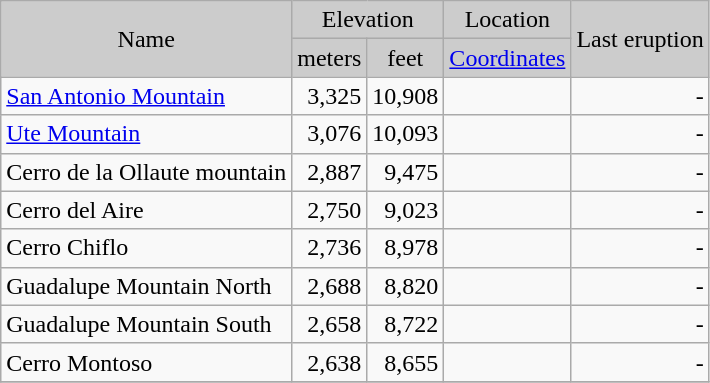<table class="wikitable">
<tr style="text-align:center; background:#ccc;">
<td rowspan="2">Name</td>
<td colspan ="2">Elevation</td>
<td>Location</td>
<td rowspan="2">Last eruption</td>
</tr>
<tr style="text-align:center; background:#ccc;">
<td>meters</td>
<td>feet</td>
<td><a href='#'>Coordinates</a></td>
</tr>
<tr style="text-align:right;">
<td style="text-align:left;"><a href='#'>San Antonio Mountain</a></td>
<td>3,325</td>
<td>10,908</td>
<td></td>
<td>-</td>
</tr>
<tr style="text-align:right;">
<td style="text-align:left;"><a href='#'>Ute Mountain</a></td>
<td>3,076</td>
<td>10,093</td>
<td></td>
<td>-</td>
</tr>
<tr style="text-align:right;">
<td style="text-align:left;">Cerro de la Ollaute mountain</td>
<td>2,887</td>
<td>9,475</td>
<td></td>
<td>-</td>
</tr>
<tr style="text-align:right;">
<td style="text-align:left;">Cerro del Aire</td>
<td>2,750</td>
<td>9,023</td>
<td></td>
<td>-</td>
</tr>
<tr style="text-align:right;">
<td style="text-align:left;">Cerro Chiflo</td>
<td>2,736</td>
<td>8,978</td>
<td></td>
<td>-</td>
</tr>
<tr style="text-align:right;">
<td style="text-align:left;">Guadalupe Mountain North</td>
<td>2,688</td>
<td>8,820</td>
<td></td>
<td>-</td>
</tr>
<tr style="text-align:right;">
<td style="text-align:left;">Guadalupe Mountain South</td>
<td>2,658</td>
<td>8,722</td>
<td></td>
<td>-</td>
</tr>
<tr style="text-align:right;">
<td style="text-align:left;">Cerro Montoso</td>
<td>2,638</td>
<td>8,655</td>
<td></td>
<td>-</td>
</tr>
<tr style="text-align:right;">
</tr>
</table>
